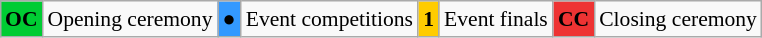<table class="wikitable" style="margin:0.5em auto; font-size:90%; position:relative;">
<tr>
<td bgcolor="#00cc33" align=center><strong>OC</strong></td>
<td>Opening ceremony</td>
<td bgcolor="#3399ff" align=center>●</td>
<td>Event competitions</td>
<td bgcolor="#ffcc00" align=center><strong>1</strong></td>
<td>Event finals</td>
<td bgcolor="#ee3333" align=center><strong>CC</strong></td>
<td>Closing ceremony</td>
</tr>
</table>
